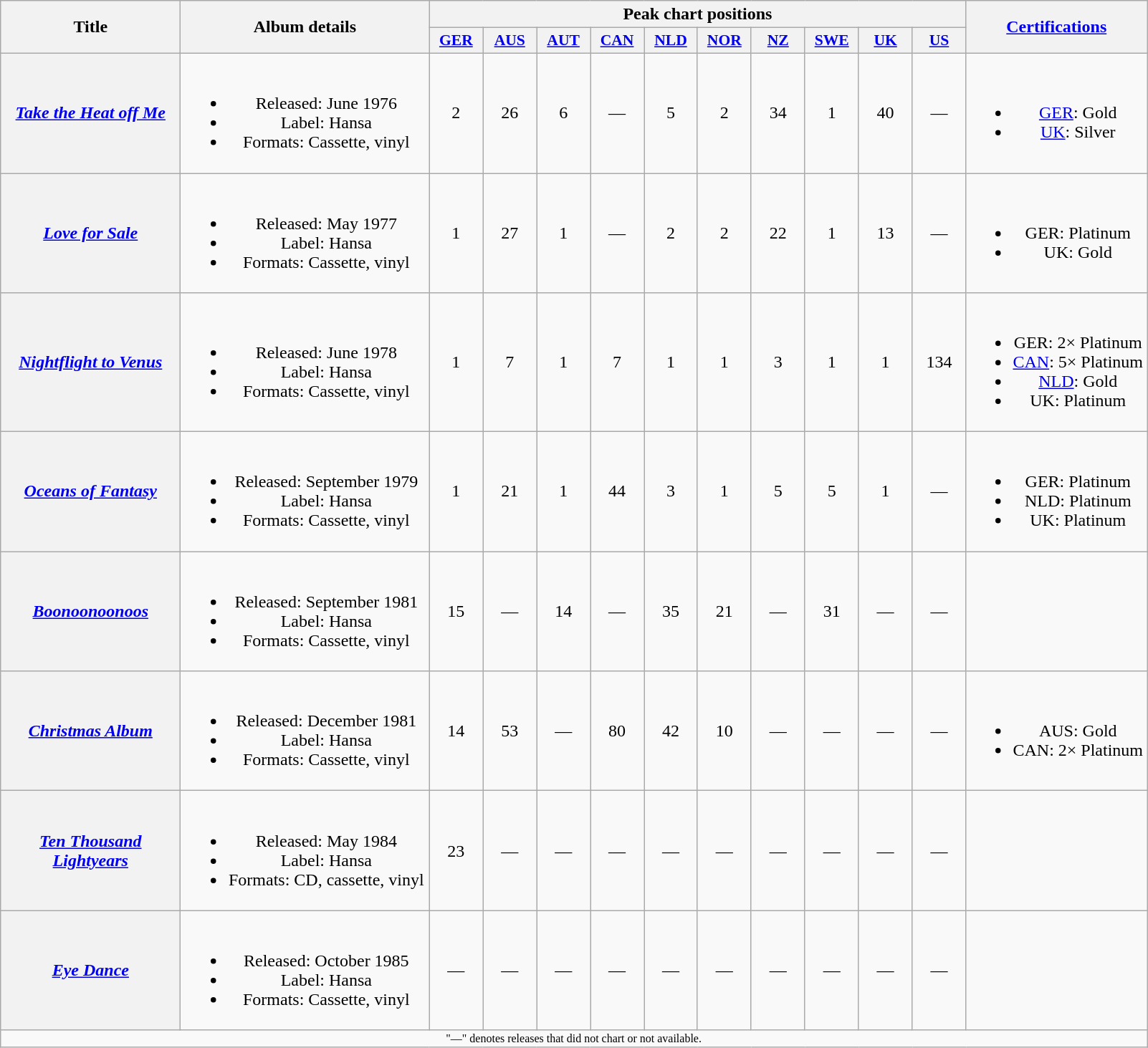<table class="wikitable plainrowheaders" style="text-align:center;">
<tr>
<th scope="col" rowspan="2" style="width:10em;">Title</th>
<th scope="col" rowspan="2" style="width:14em;">Album details</th>
<th scope="col" colspan="10">Peak chart positions</th>
<th scope="col" rowspan="2"><a href='#'>Certifications</a></th>
</tr>
<tr>
<th scope="col" style="width:3em;font-size:90%;"><a href='#'>GER</a><br></th>
<th scope="col" style="width:3em;font-size:90%;"><a href='#'>AUS</a><br></th>
<th scope="col" style="width:3em;font-size:90%;"><a href='#'>AUT</a><br></th>
<th scope="col" style="width:3em;font-size:90%;"><a href='#'>CAN</a><br></th>
<th scope="col" style="width:3em;font-size:90%;"><a href='#'>NLD</a><br></th>
<th scope="col" style="width:3em;font-size:90%;"><a href='#'>NOR</a><br></th>
<th scope="col" style="width:3em;font-size:90%;"><a href='#'>NZ</a><br></th>
<th scope="col" style="width:3em;font-size:90%;"><a href='#'>SWE</a><br></th>
<th scope="col" style="width:3em;font-size:90%;"><a href='#'>UK</a><br></th>
<th scope="col" style="width:3em;font-size:90%;"><a href='#'>US</a><br></th>
</tr>
<tr>
<th scope="row"><em><a href='#'>Take the Heat off Me</a></em></th>
<td><br><ul><li>Released: June 1976</li><li>Label: Hansa</li><li>Formats: Cassette, vinyl</li></ul></td>
<td>2</td>
<td>26</td>
<td>6</td>
<td>—</td>
<td>5</td>
<td>2</td>
<td>34</td>
<td>1</td>
<td>40</td>
<td>—</td>
<td><br><ul><li><a href='#'>GER</a>: Gold</li><li><a href='#'>UK</a>: Silver</li></ul></td>
</tr>
<tr>
<th scope="row"><em><a href='#'>Love for Sale</a></em></th>
<td><br><ul><li>Released: May 1977</li><li>Label: Hansa</li><li>Formats: Cassette, vinyl</li></ul></td>
<td>1</td>
<td>27</td>
<td>1</td>
<td>—</td>
<td>2</td>
<td>2</td>
<td>22</td>
<td>1</td>
<td>13</td>
<td>—</td>
<td><br><ul><li>GER: Platinum</li><li>UK: Gold</li></ul></td>
</tr>
<tr>
<th scope="row"><em><a href='#'>Nightflight to Venus</a></em></th>
<td><br><ul><li>Released: June 1978</li><li>Label: Hansa</li><li>Formats: Cassette, vinyl</li></ul></td>
<td>1</td>
<td>7</td>
<td>1</td>
<td>7</td>
<td>1</td>
<td>1</td>
<td>3</td>
<td>1</td>
<td>1</td>
<td>134</td>
<td><br><ul><li>GER: 2× Platinum</li><li><a href='#'>CAN</a>: 5× Platinum</li><li><a href='#'>NLD</a>: Gold</li><li>UK: Platinum</li></ul></td>
</tr>
<tr>
<th scope="row"><em><a href='#'>Oceans of Fantasy</a></em></th>
<td><br><ul><li>Released: September 1979</li><li>Label: Hansa</li><li>Formats: Cassette, vinyl</li></ul></td>
<td>1</td>
<td>21</td>
<td>1</td>
<td>44</td>
<td>3</td>
<td>1</td>
<td>5</td>
<td>5</td>
<td>1</td>
<td>—</td>
<td><br><ul><li>GER: Platinum</li><li>NLD: Platinum</li><li>UK: Platinum</li></ul></td>
</tr>
<tr>
<th scope="row"><em><a href='#'>Boonoonoonoos</a></em></th>
<td><br><ul><li>Released: September 1981</li><li>Label: Hansa</li><li>Formats: Cassette, vinyl</li></ul></td>
<td>15</td>
<td>—</td>
<td>14</td>
<td>—</td>
<td>35</td>
<td>21</td>
<td>—</td>
<td>31</td>
<td>—</td>
<td>—</td>
<td></td>
</tr>
<tr>
<th scope="row"><em><a href='#'>Christmas Album</a></em></th>
<td><br><ul><li>Released: December 1981</li><li>Label: Hansa</li><li>Formats: Cassette, vinyl</li></ul></td>
<td>14</td>
<td>53</td>
<td>—</td>
<td>80</td>
<td>42</td>
<td>10</td>
<td>—</td>
<td>—</td>
<td>—</td>
<td>—</td>
<td><br><ul><li>AUS: Gold</li><li>CAN: 2× Platinum</li></ul></td>
</tr>
<tr>
<th scope="row"><em><a href='#'>Ten Thousand Lightyears</a></em></th>
<td><br><ul><li>Released: May 1984</li><li>Label: Hansa</li><li>Formats: CD, cassette, vinyl</li></ul></td>
<td>23</td>
<td>—</td>
<td>—</td>
<td>—</td>
<td>—</td>
<td>—</td>
<td>—</td>
<td>—</td>
<td>—</td>
<td>—</td>
<td></td>
</tr>
<tr>
<th scope="row"><em><a href='#'>Eye Dance</a></em></th>
<td><br><ul><li>Released: October 1985</li><li>Label: Hansa</li><li>Formats: Cassette, vinyl</li></ul></td>
<td>—</td>
<td>—</td>
<td>—</td>
<td>—</td>
<td>—</td>
<td>—</td>
<td>—</td>
<td>—</td>
<td>—</td>
<td>—</td>
<td></td>
</tr>
<tr>
<td colspan="14" style="font-size:8pt">"—" denotes releases that did not chart or not available.</td>
</tr>
</table>
